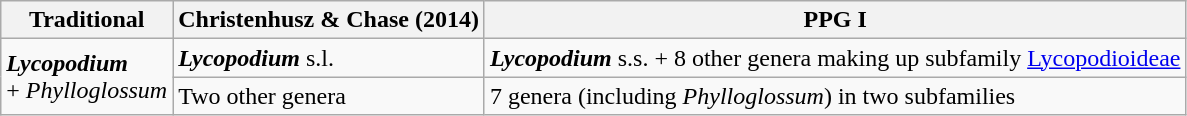<table class="wikitable">
<tr>
<th>Traditional</th>
<th>Christenhusz & Chase (2014)</th>
<th>PPG I</th>
</tr>
<tr>
<td rowspan=2><strong><em>Lycopodium</em></strong><br>+ <em>Phylloglossum</em></td>
<td><strong><em>Lycopodium</em></strong> s.l.</td>
<td><strong><em>Lycopodium</em></strong> s.s. + 8 other genera making up subfamily <a href='#'>Lycopodioideae</a></td>
</tr>
<tr>
<td>Two other genera</td>
<td>7 genera (including <em>Phylloglossum</em>) in two subfamilies</td>
</tr>
</table>
